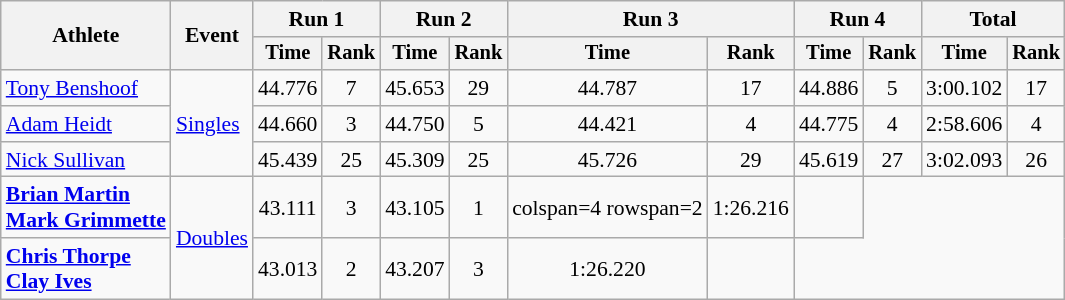<table class=wikitable style=font-size:90%;text-align:center>
<tr>
<th rowspan=2>Athlete</th>
<th rowspan=2>Event</th>
<th colspan=2>Run 1</th>
<th colspan=2>Run 2</th>
<th colspan=2>Run 3</th>
<th colspan=2>Run 4</th>
<th colspan=2>Total</th>
</tr>
<tr style=font-size:95%>
<th>Time</th>
<th>Rank</th>
<th>Time</th>
<th>Rank</th>
<th>Time</th>
<th>Rank</th>
<th>Time</th>
<th>Rank</th>
<th>Time</th>
<th>Rank</th>
</tr>
<tr>
<td align=left><a href='#'>Tony Benshoof</a></td>
<td align=left rowspan=3><a href='#'>Singles</a></td>
<td>44.776</td>
<td>7</td>
<td>45.653</td>
<td>29</td>
<td>44.787</td>
<td>17</td>
<td>44.886</td>
<td>5</td>
<td>3:00.102</td>
<td>17</td>
</tr>
<tr>
<td align=left><a href='#'>Adam Heidt</a></td>
<td>44.660</td>
<td>3</td>
<td>44.750</td>
<td>5</td>
<td>44.421</td>
<td>4</td>
<td>44.775</td>
<td>4</td>
<td>2:58.606</td>
<td>4</td>
</tr>
<tr>
<td align=left><a href='#'>Nick Sullivan</a></td>
<td>45.439</td>
<td>25</td>
<td>45.309</td>
<td>25</td>
<td>45.726</td>
<td>29</td>
<td>45.619</td>
<td>27</td>
<td>3:02.093</td>
<td>26</td>
</tr>
<tr>
<td align=left><strong><a href='#'>Brian Martin</a><br><a href='#'>Mark Grimmette</a></strong></td>
<td align=left rowspan=2><a href='#'>Doubles</a></td>
<td>43.111</td>
<td>3</td>
<td>43.105</td>
<td>1</td>
<td>colspan=4 rowspan=2 </td>
<td>1:26.216</td>
<td></td>
</tr>
<tr>
<td align=left><strong><a href='#'>Chris Thorpe</a><br><a href='#'>Clay Ives</a></strong></td>
<td>43.013</td>
<td>2</td>
<td>43.207</td>
<td>3</td>
<td>1:26.220</td>
<td></td>
</tr>
</table>
